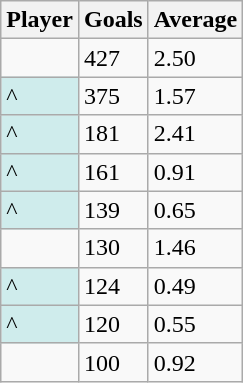<table class="wikitable sortable">
<tr>
<th>Player</th>
<th>Goals</th>
<th>Average</th>
</tr>
<tr>
<td></td>
<td>427</td>
<td>2.50</td>
</tr>
<tr>
<td style="text-align:left; background:#cfecec;">^</td>
<td>375</td>
<td>1.57</td>
</tr>
<tr>
<td style="text-align:left; background:#cfecec;">^</td>
<td>181</td>
<td>2.41</td>
</tr>
<tr>
<td style="text-align:left; background:#cfecec;">^</td>
<td>161</td>
<td>0.91</td>
</tr>
<tr>
<td style="text-align:left; background:#cfecec;">^</td>
<td>139</td>
<td>0.65</td>
</tr>
<tr>
<td></td>
<td>130</td>
<td>1.46</td>
</tr>
<tr>
<td style="text-align:left; background:#cfecec;">^</td>
<td>124</td>
<td>0.49</td>
</tr>
<tr>
<td style="text-align:left; background:#cfecec;">^</td>
<td>120</td>
<td>0.55</td>
</tr>
<tr>
<td></td>
<td>100</td>
<td>0.92</td>
</tr>
</table>
